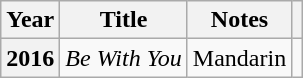<table class="wikitable plainrowheaders sortable">
<tr>
<th scope="col">Year</th>
<th scope="col">Title</th>
<th scope="col" class="unsortable">Notes</th>
<th scope="col" class="unsortable"></th>
</tr>
<tr>
<th scope="row">2016</th>
<td><em>Be With You</em></td>
<td>Mandarin</td>
<td></td>
</tr>
</table>
